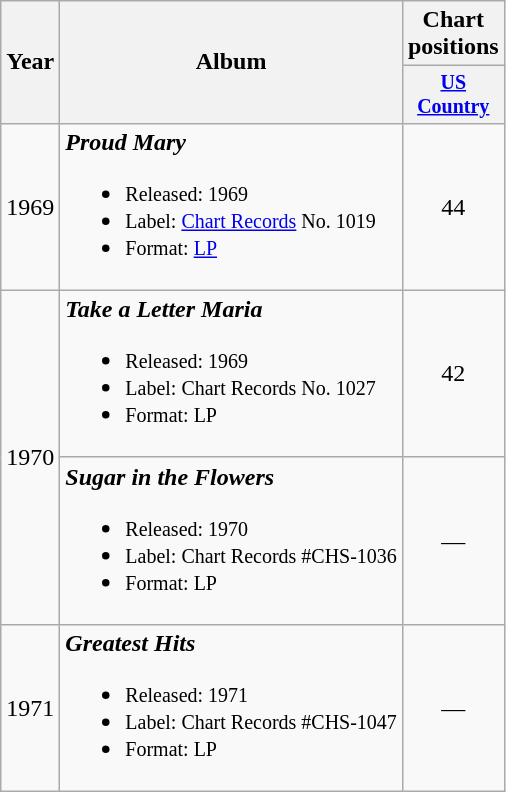<table class="wikitable" style="text-align:left;">
<tr>
<th rowspan="2">Year</th>
<th rowspan="2">Album</th>
<th colspan="1">Chart positions</th>
</tr>
<tr style="font-size:smaller;">
<th width="50"><a href='#'>US Country</a></th>
</tr>
<tr>
<td>1969</td>
<td><strong><em>Proud Mary</em></strong><br><ul><li><small>Released: 1969</small></li><li><small>Label: <a href='#'>Chart Records</a> No. 1019</small></li><li><small>Format: <a href='#'>LP</a></small></li></ul></td>
<td align="center">44</td>
</tr>
<tr>
<td rowspan=2>1970</td>
<td><strong><em>Take a Letter Maria</em></strong><br><ul><li><small>Released: 1969</small></li><li><small>Label: Chart Records No. 1027</small></li><li><small>Format: LP</small></li></ul></td>
<td align="center">42</td>
</tr>
<tr>
<td><strong><em>Sugar in the Flowers</em></strong><br><ul><li><small>Released: 1970</small></li><li><small>Label: Chart Records #CHS-1036</small></li><li><small>Format: LP</small></li></ul></td>
<td align="center">—</td>
</tr>
<tr>
<td>1971</td>
<td><strong><em>Greatest Hits</em></strong><br><ul><li><small>Released: 1971</small></li><li><small>Label: Chart Records #CHS-1047</small></li><li><small>Format: LP</small></li></ul></td>
<td align="center">—</td>
</tr>
</table>
